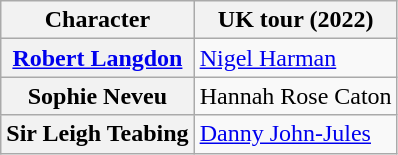<table class="wikitable">
<tr>
<th>Character</th>
<th>UK tour (2022)</th>
</tr>
<tr>
<th><a href='#'>Robert Langdon</a></th>
<td><a href='#'>Nigel Harman</a></td>
</tr>
<tr>
<th>Sophie Neveu</th>
<td>Hannah Rose Caton</td>
</tr>
<tr>
<th>Sir Leigh Teabing</th>
<td><a href='#'>Danny John-Jules</a></td>
</tr>
</table>
